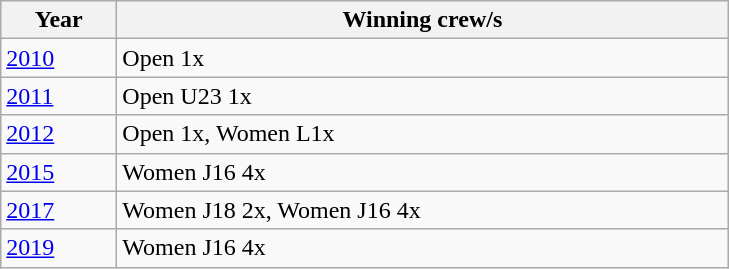<table class="wikitable">
<tr>
<th width=70>Year</th>
<th width=400>Winning crew/s</th>
</tr>
<tr>
<td><a href='#'>2010</a></td>
<td>Open 1x </td>
</tr>
<tr>
<td><a href='#'>2011</a></td>
<td>Open U23 1x </td>
</tr>
<tr>
<td><a href='#'>2012</a></td>
<td>Open 1x, Women L1x  </td>
</tr>
<tr>
<td><a href='#'>2015</a></td>
<td>Women J16 4x </td>
</tr>
<tr>
<td><a href='#'>2017</a></td>
<td>Women J18 2x, Women J16 4x </td>
</tr>
<tr>
<td><a href='#'>2019</a></td>
<td>Women J16 4x </td>
</tr>
</table>
